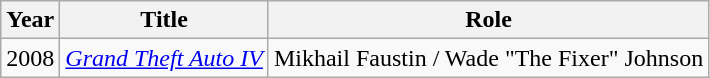<table class="wikitable sortable">
<tr>
<th>Year</th>
<th>Title</th>
<th>Role</th>
</tr>
<tr>
<td>2008</td>
<td><em><a href='#'>Grand Theft Auto IV</a></em></td>
<td>Mikhail Faustin / Wade "The Fixer" Johnson</td>
</tr>
</table>
